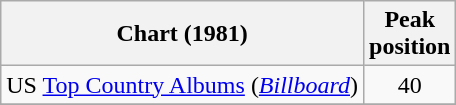<table class="wikitable plainrowheaders" style="text-align:center">
<tr>
<th scope="col">Chart (1981)</th>
<th scope="col">Peak<br> position</th>
</tr>
<tr>
<td>US <a href='#'>Top Country Albums</a> (<em><a href='#'>Billboard</a></em>)</td>
<td>40</td>
</tr>
<tr>
</tr>
</table>
